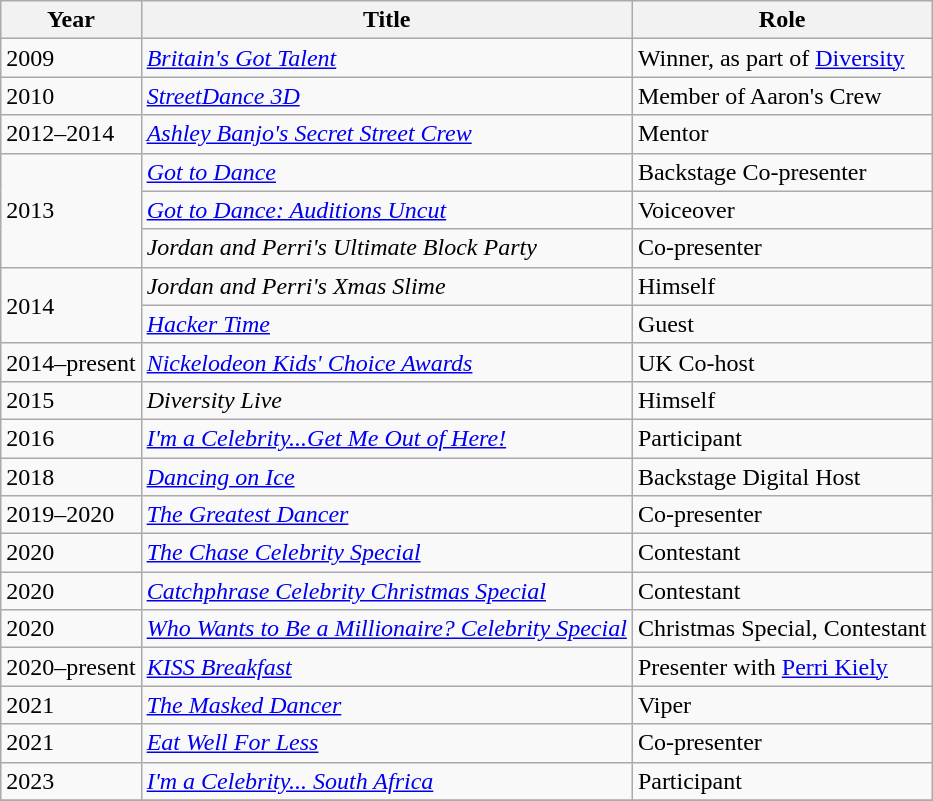<table class="wikitable sortable">
<tr>
<th>Year</th>
<th>Title</th>
<th>Role</th>
</tr>
<tr>
<td>2009</td>
<td><em><a href='#'>Britain's Got Talent</a></em></td>
<td>Winner, as part of <a href='#'>Diversity</a></td>
</tr>
<tr>
<td>2010</td>
<td><em><a href='#'>StreetDance 3D</a></em></td>
<td>Member of Aaron's Crew</td>
</tr>
<tr>
<td>2012–2014</td>
<td><em><a href='#'>Ashley Banjo's Secret Street Crew</a></em></td>
<td>Mentor</td>
</tr>
<tr>
<td rowspan=3>2013</td>
<td><em><a href='#'>Got to Dance</a></em></td>
<td>Backstage Co-presenter</td>
</tr>
<tr>
<td><em><a href='#'>Got to Dance: Auditions Uncut</a></em></td>
<td>Voiceover</td>
</tr>
<tr>
<td><em>Jordan and Perri's Ultimate Block Party</em></td>
<td>Co-presenter</td>
</tr>
<tr>
<td rowspan=2>2014</td>
<td><em>Jordan and Perri's Xmas Slime</em></td>
<td>Himself</td>
</tr>
<tr>
<td><em><a href='#'>Hacker Time</a></em></td>
<td>Guest</td>
</tr>
<tr>
<td>2014–present</td>
<td><em><a href='#'>Nickelodeon Kids' Choice Awards</a></em></td>
<td>UK Co-host</td>
</tr>
<tr>
<td>2015</td>
<td><em>Diversity Live</em></td>
<td>Himself</td>
</tr>
<tr>
<td>2016</td>
<td><em><a href='#'>I'm a Celebrity...Get Me Out of Here!</a></em></td>
<td>Participant</td>
</tr>
<tr>
<td>2018</td>
<td><em><a href='#'>Dancing on Ice</a></em></td>
<td>Backstage Digital Host</td>
</tr>
<tr>
<td>2019–2020</td>
<td><em><a href='#'>The Greatest Dancer</a></em></td>
<td>Co-presenter</td>
</tr>
<tr>
<td>2020</td>
<td><a href='#'><em>The Chase Celebrity Special</em></a></td>
<td>Contestant</td>
</tr>
<tr>
<td>2020</td>
<td><a href='#'><em>Catchphrase Celebrity Christmas Special</em></a></td>
<td>Contestant</td>
</tr>
<tr>
<td>2020</td>
<td><a href='#'><em>Who Wants to Be a Millionaire? Celebrity Special</em></a></td>
<td>Christmas Special, Contestant</td>
</tr>
<tr>
<td>2020–present</td>
<td><em><a href='#'>KISS Breakfast</a></em></td>
<td>Presenter with <a href='#'>Perri Kiely</a></td>
</tr>
<tr>
<td>2021</td>
<td><em><a href='#'>The Masked Dancer</a></em></td>
<td>Viper</td>
</tr>
<tr>
<td>2021</td>
<td><em><a href='#'>Eat Well For Less</a></em></td>
<td>Co-presenter</td>
</tr>
<tr>
<td>2023</td>
<td><em><a href='#'>I'm a Celebrity... South Africa</a></em></td>
<td>Participant</td>
</tr>
<tr>
</tr>
</table>
